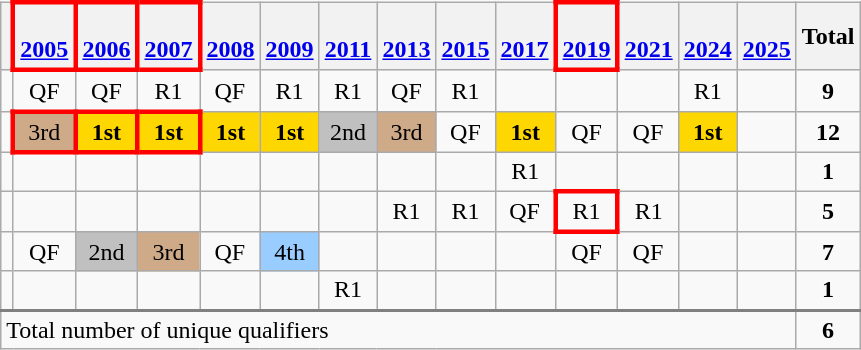<table class="wikitable" style="text-align:center">
<tr>
<th></th>
<th style="border:3px solid red"><br><a href='#'>2005</a></th>
<th style="border:3px solid red"><br><a href='#'>2006</a></th>
<th style="border:3px solid red"><br><a href='#'>2007</a></th>
<th><br><a href='#'>2008</a></th>
<th><br><a href='#'>2009</a></th>
<th><br><a href='#'>2011</a></th>
<th><br><a href='#'>2013</a></th>
<th><br><a href='#'>2015</a></th>
<th><br><a href='#'>2017</a></th>
<th style="border:3px solid red"><br><a href='#'>2019</a></th>
<th><br><a href='#'>2021</a></th>
<th><br><a href='#'>2024</a></th>
<th><br><a href='#'>2025</a></th>
<th>Total</th>
</tr>
<tr>
<td align=left></td>
<td>QF</td>
<td>QF</td>
<td>R1</td>
<td>QF</td>
<td>R1</td>
<td>R1</td>
<td>QF</td>
<td>R1</td>
<td></td>
<td></td>
<td></td>
<td>R1</td>
<td></td>
<td><strong>9</strong></td>
</tr>
<tr>
<td align=left></td>
<td style="border: 3px solid red" bgcolor=#cfaa88>3rd</td>
<td style="border: 3px solid red" bgcolor=gold><strong>1st</strong></td>
<td style="border: 3px solid red" bgcolor=gold><strong>1st</strong></td>
<td bgcolor=gold><strong>1st</strong></td>
<td bgcolor=gold><strong>1st</strong></td>
<td bgcolor=silver>2nd</td>
<td bgcolor=#cfaa88>3rd</td>
<td>QF</td>
<td bgcolor=gold><strong>1st</strong></td>
<td>QF</td>
<td>QF</td>
<td bgcolor=gold><strong>1st</strong></td>
<td></td>
<td><strong>12</strong></td>
</tr>
<tr>
<td align=left></td>
<td></td>
<td></td>
<td></td>
<td></td>
<td></td>
<td></td>
<td></td>
<td></td>
<td>R1</td>
<td></td>
<td></td>
<td></td>
<td></td>
<td><strong>1</strong></td>
</tr>
<tr>
<td align=left></td>
<td></td>
<td></td>
<td></td>
<td></td>
<td></td>
<td></td>
<td>R1</td>
<td>R1</td>
<td>QF</td>
<td style="border: 3px solid red">R1</td>
<td>R1</td>
<td></td>
<td></td>
<td><strong>5</strong></td>
</tr>
<tr>
<td align=left></td>
<td>QF</td>
<td bgcolor=silver>2nd</td>
<td bgcolor=#cfaa88>3rd</td>
<td>QF</td>
<td bgcolor=#9acdff>4th</td>
<td></td>
<td></td>
<td></td>
<td></td>
<td>QF</td>
<td>QF</td>
<td></td>
<td></td>
<td><strong>7</strong></td>
</tr>
<tr>
<td align=left></td>
<td></td>
<td></td>
<td></td>
<td></td>
<td></td>
<td>R1</td>
<td></td>
<td></td>
<td></td>
<td></td>
<td></td>
<td></td>
<td></td>
<td><strong>1</strong></td>
</tr>
<tr style="border-top: 2.5px solid grey">
<td align=left colspan=14>Total number of unique qualifiers</td>
<td><strong>6</strong></td>
</tr>
</table>
